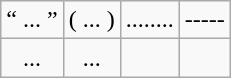<table class="wikitable">
<tr align=center>
<td>“ ... ”</td>
<td>( ... )</td>
<td>........</td>
<td>-----</td>
</tr>
<tr align=center>
<td>...</td>
<td>...</td>
<td></td>
<td></td>
</tr>
</table>
